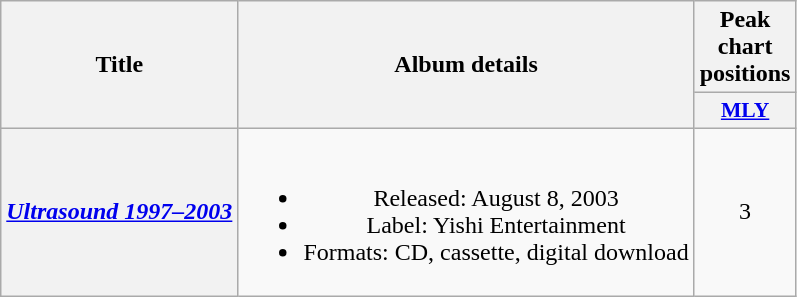<table class="wikitable plainrowheaders" style="text-align:center;">
<tr>
<th rowspan="2">Title</th>
<th rowspan="2">Album details</th>
<th>Peak chart positions</th>
</tr>
<tr>
<th scope="col" style="width:3em;font-size:90%;"><a href='#'>MLY</a><br></th>
</tr>
<tr>
<th scope="row"><em><a href='#'>Ultrasound 1997–2003</a></em></th>
<td><br><ul><li>Released: August 8, 2003</li><li>Label: Yishi Entertainment</li><li>Formats: CD, cassette, digital download</li></ul></td>
<td>3</td>
</tr>
</table>
